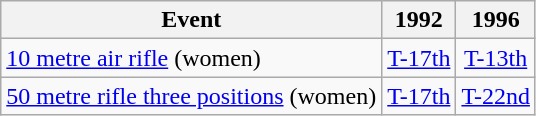<table class="wikitable" style="text-align: center">
<tr>
<th>Event</th>
<th>1992</th>
<th>1996</th>
</tr>
<tr>
<td align=left><a href='#'>10 metre air rifle</a> (women)</td>
<td><a href='#'>T-17th</a></td>
<td><a href='#'>T-13th</a></td>
</tr>
<tr>
<td align=left><a href='#'>50 metre rifle three positions</a> (women)</td>
<td><a href='#'>T-17th</a></td>
<td><a href='#'>T-22nd</a></td>
</tr>
</table>
